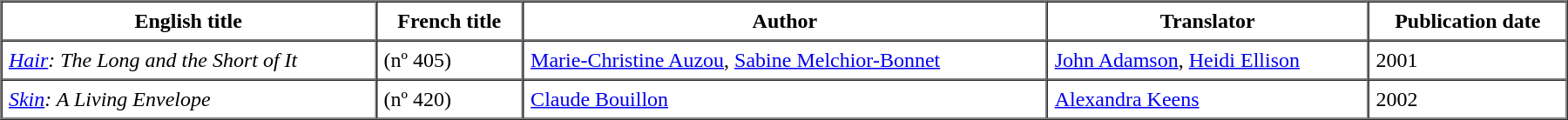<table border="1" cellspacing="0" cellpadding="5" align="center" width="95%">
<tr>
<th>English title</th>
<th>French title</th>
<th>Author</th>
<th>Translator</th>
<th>Publication date</th>
</tr>
<tr ---->
<td><em><a href='#'>Hair</a>: The Long and the Short of It</em></td>
<td> (nº 405)</td>
<td><a href='#'>Marie-Christine Auzou</a>, <a href='#'>Sabine Melchior-Bonnet</a></td>
<td><a href='#'>John Adamson</a>, <a href='#'>Heidi Ellison</a></td>
<td>2001</td>
</tr>
<tr ---->
<td><em><a href='#'>Skin</a>: A Living Envelope</em></td>
<td> (nº 420)</td>
<td><a href='#'>Claude Bouillon</a></td>
<td><a href='#'>Alexandra Keens</a></td>
<td>2002</td>
</tr>
</table>
